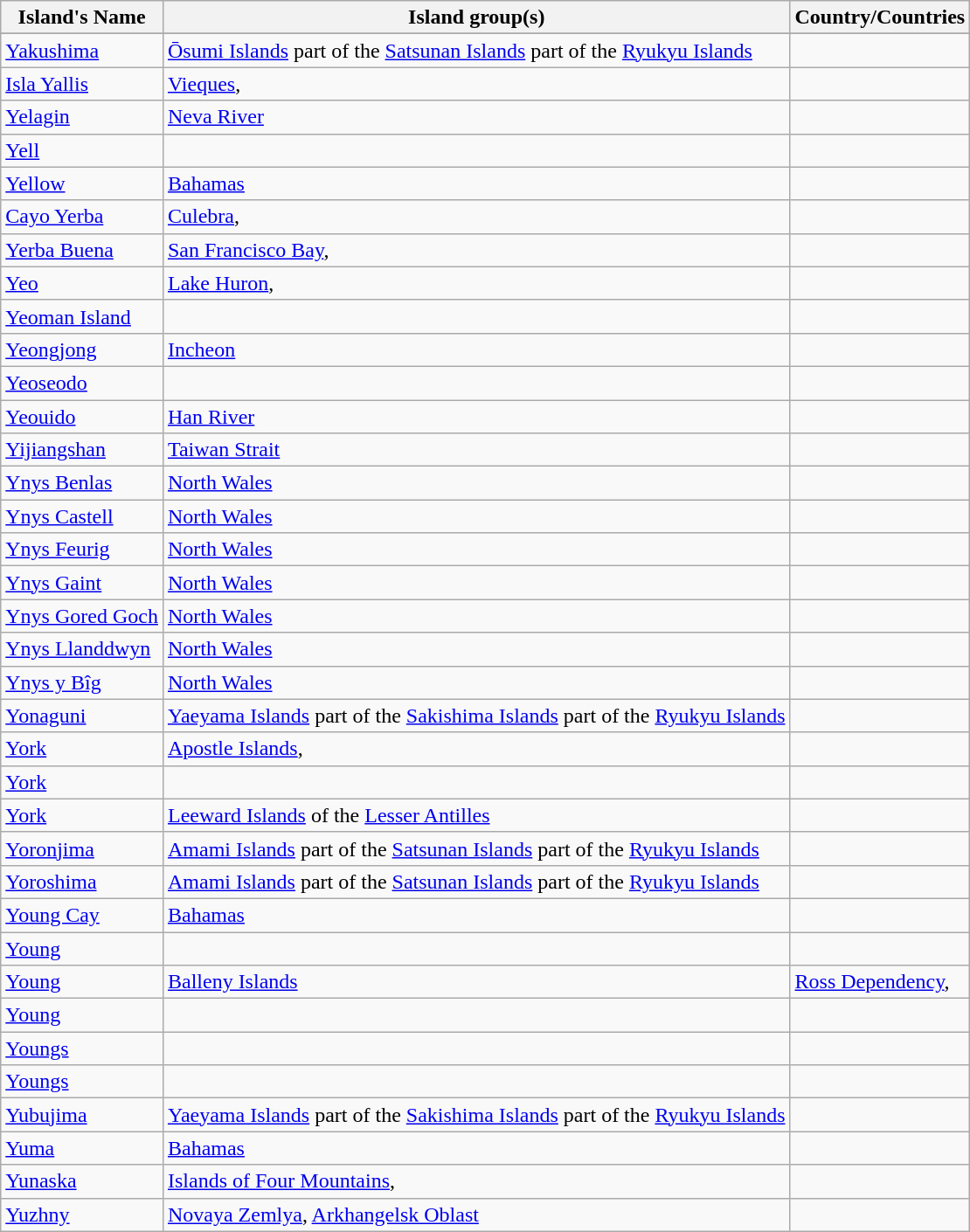<table class="wikitable">
<tr>
<th>Island's Name</th>
<th>Island group(s)</th>
<th>Country/Countries</th>
</tr>
<tr>
</tr>
<tr>
<td><a href='#'>Yakushima</a></td>
<td><a href='#'>Ōsumi Islands</a> part of the <a href='#'>Satsunan Islands</a> part of the <a href='#'>Ryukyu Islands</a></td>
<td></td>
</tr>
<tr>
<td><a href='#'>Isla Yallis</a></td>
<td><a href='#'>Vieques</a>, </td>
<td></td>
</tr>
<tr>
<td><a href='#'>Yelagin</a></td>
<td><a href='#'>Neva River</a></td>
<td></td>
</tr>
<tr>
<td><a href='#'>Yell</a></td>
<td></td>
<td></td>
</tr>
<tr>
<td><a href='#'>Yellow</a></td>
<td><a href='#'>Bahamas</a></td>
<td></td>
</tr>
<tr>
<td><a href='#'>Cayo Yerba</a></td>
<td><a href='#'>Culebra</a>, </td>
<td></td>
</tr>
<tr>
<td><a href='#'>Yerba Buena</a></td>
<td><a href='#'>San Francisco Bay</a>, </td>
<td></td>
</tr>
<tr>
<td><a href='#'>Yeo</a></td>
<td><a href='#'>Lake Huron</a>, </td>
<td></td>
</tr>
<tr>
<td><a href='#'>Yeoman Island</a></td>
<td></td>
<td></td>
</tr>
<tr>
<td><a href='#'>Yeongjong</a></td>
<td><a href='#'>Incheon</a></td>
<td></td>
</tr>
<tr>
<td><a href='#'>Yeoseodo</a></td>
<td></td>
<td></td>
</tr>
<tr>
<td><a href='#'>Yeouido</a></td>
<td><a href='#'>Han River</a></td>
<td></td>
</tr>
<tr>
<td><a href='#'>Yijiangshan</a></td>
<td><a href='#'>Taiwan Strait</a></td>
<td></td>
</tr>
<tr>
<td><a href='#'>Ynys Benlas</a></td>
<td><a href='#'>North Wales</a></td>
<td></td>
</tr>
<tr>
<td><a href='#'>Ynys Castell</a></td>
<td><a href='#'>North Wales</a></td>
<td></td>
</tr>
<tr>
<td><a href='#'>Ynys Feurig</a></td>
<td><a href='#'>North Wales</a></td>
<td></td>
</tr>
<tr>
<td><a href='#'>Ynys Gaint</a></td>
<td><a href='#'>North Wales</a></td>
<td></td>
</tr>
<tr>
<td><a href='#'>Ynys Gored Goch</a></td>
<td><a href='#'>North Wales</a></td>
<td></td>
</tr>
<tr>
<td><a href='#'>Ynys Llanddwyn</a></td>
<td><a href='#'>North Wales</a></td>
<td></td>
</tr>
<tr>
<td><a href='#'>Ynys y Bîg</a></td>
<td><a href='#'>North Wales</a></td>
<td></td>
</tr>
<tr>
<td><a href='#'>Yonaguni</a></td>
<td><a href='#'>Yaeyama Islands</a> part of the <a href='#'>Sakishima Islands</a> part of the <a href='#'>Ryukyu Islands</a></td>
<td></td>
</tr>
<tr>
<td><a href='#'>York</a></td>
<td><a href='#'>Apostle Islands</a>, </td>
<td></td>
</tr>
<tr>
<td><a href='#'>York</a></td>
<td></td>
<td></td>
</tr>
<tr>
<td><a href='#'>York</a></td>
<td><a href='#'>Leeward Islands</a> of the <a href='#'>Lesser Antilles</a></td>
<td></td>
</tr>
<tr>
<td><a href='#'>Yoronjima</a></td>
<td><a href='#'>Amami Islands</a> part of the <a href='#'>Satsunan Islands</a> part of the <a href='#'>Ryukyu Islands</a></td>
<td></td>
</tr>
<tr>
<td><a href='#'>Yoroshima</a></td>
<td><a href='#'>Amami Islands</a> part of the <a href='#'>Satsunan Islands</a> part of the <a href='#'>Ryukyu Islands</a></td>
<td></td>
</tr>
<tr>
<td><a href='#'>Young Cay</a></td>
<td><a href='#'>Bahamas</a></td>
<td></td>
</tr>
<tr>
<td><a href='#'>Young</a></td>
<td></td>
<td></td>
</tr>
<tr>
<td><a href='#'>Young</a></td>
<td><a href='#'>Balleny Islands</a></td>
<td><a href='#'>Ross Dependency</a>, </td>
</tr>
<tr>
<td><a href='#'>Young</a></td>
<td></td>
<td></td>
</tr>
<tr>
<td><a href='#'>Youngs</a></td>
<td></td>
<td></td>
</tr>
<tr>
<td><a href='#'>Youngs</a></td>
<td></td>
<td></td>
</tr>
<tr>
<td><a href='#'>Yubujima</a></td>
<td><a href='#'>Yaeyama Islands</a> part of the <a href='#'>Sakishima Islands</a> part of the <a href='#'>Ryukyu Islands</a></td>
<td></td>
</tr>
<tr>
<td><a href='#'>Yuma</a></td>
<td><a href='#'>Bahamas</a></td>
<td></td>
</tr>
<tr>
<td><a href='#'>Yunaska</a></td>
<td><a href='#'>Islands of Four Mountains</a>, </td>
<td></td>
</tr>
<tr>
<td><a href='#'>Yuzhny</a></td>
<td><a href='#'>Novaya Zemlya</a>, <a href='#'>Arkhangelsk Oblast</a></td>
<td></td>
</tr>
</table>
